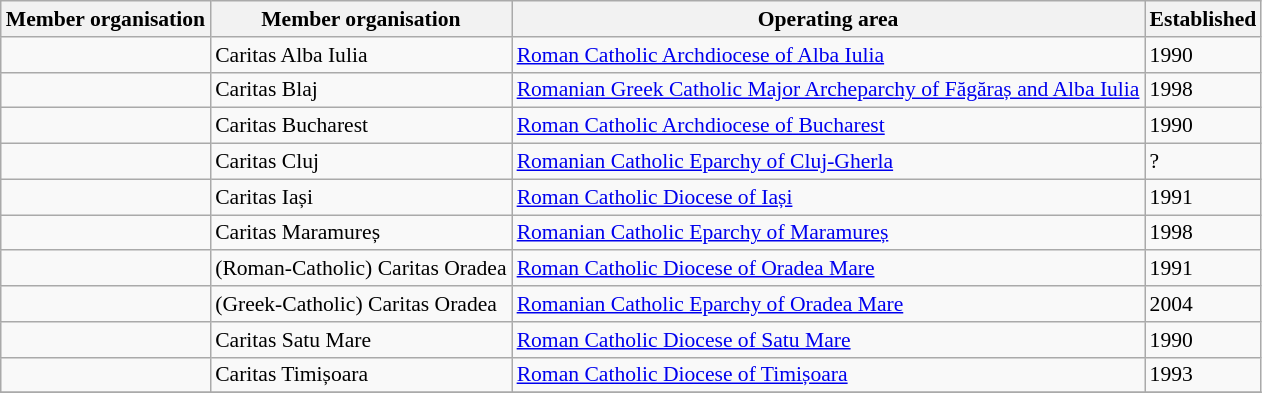<table class="wikitable sortable"  style="font-size: 90%">
<tr>
<th>Member organisation<br></th>
<th>Member organisation<br></th>
<th>Operating area</th>
<th>Established</th>
</tr>
<tr>
<td></td>
<td>Caritas Alba Iulia</td>
<td><a href='#'>Roman Catholic Archdiocese of Alba Iulia</a></td>
<td>1990</td>
</tr>
<tr>
<td></td>
<td>Caritas Blaj</td>
<td><a href='#'>Romanian Greek Catholic Major Archeparchy of Făgăraș and Alba Iulia</a></td>
<td>1998</td>
</tr>
<tr>
<td></td>
<td>Caritas Bucharest</td>
<td><a href='#'>Roman Catholic Archdiocese of Bucharest</a></td>
<td>1990</td>
</tr>
<tr>
<td></td>
<td>Caritas Cluj</td>
<td><a href='#'>Romanian Catholic Eparchy of Cluj-Gherla</a></td>
<td>?</td>
</tr>
<tr>
<td></td>
<td>Caritas Iași</td>
<td><a href='#'>Roman Catholic Diocese of Iași</a></td>
<td>1991</td>
</tr>
<tr>
<td></td>
<td>Caritas Maramureș</td>
<td><a href='#'>Romanian Catholic Eparchy of Maramureș</a></td>
<td>1998</td>
</tr>
<tr>
<td></td>
<td>(Roman-Catholic) Caritas Oradea</td>
<td><a href='#'>Roman Catholic Diocese of Oradea Mare</a></td>
<td>1991</td>
</tr>
<tr>
<td></td>
<td>(Greek-Catholic) Caritas Oradea</td>
<td><a href='#'>Romanian Catholic Eparchy of Oradea Mare</a></td>
<td>2004</td>
</tr>
<tr>
<td></td>
<td>Caritas Satu Mare</td>
<td><a href='#'>Roman Catholic Diocese of Satu Mare</a></td>
<td>1990</td>
</tr>
<tr>
<td></td>
<td>Caritas Timișoara</td>
<td><a href='#'>Roman Catholic Diocese of Timișoara</a></td>
<td>1993</td>
</tr>
<tr>
</tr>
</table>
